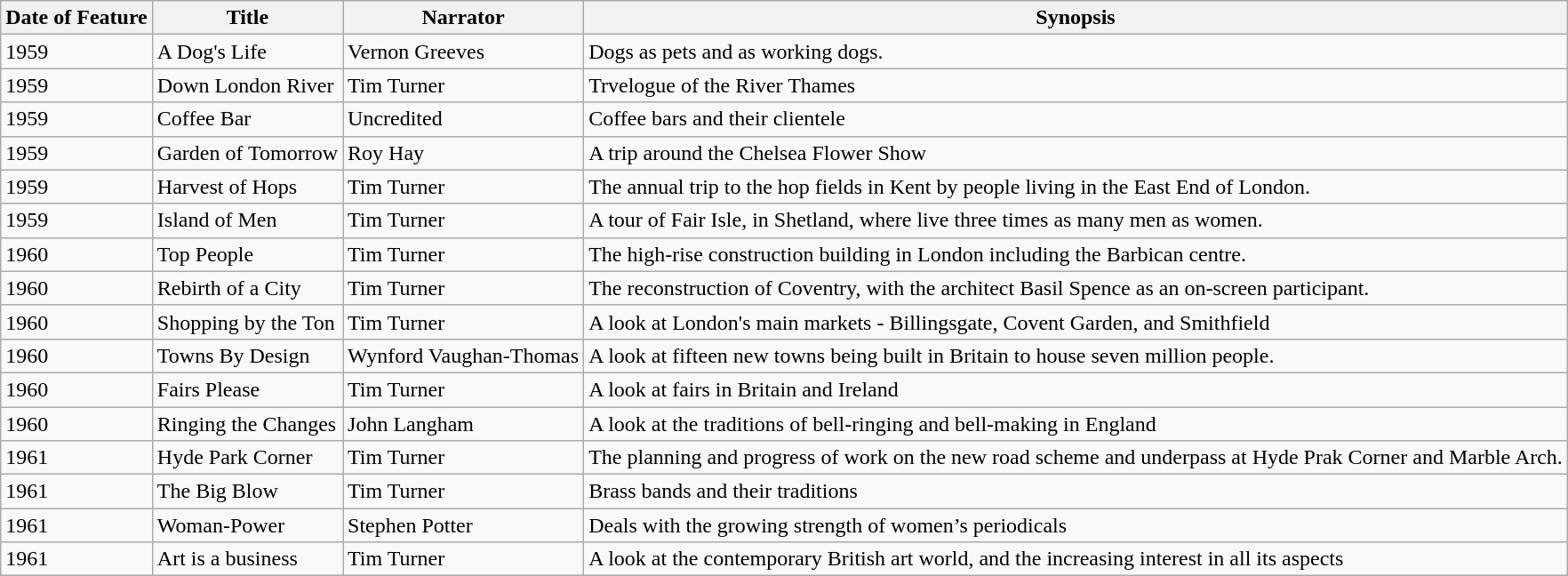<table class="wikitable">
<tr>
<th>Date of Feature</th>
<th>Title</th>
<th>Narrator</th>
<th>Synopsis</th>
</tr>
<tr>
<td>1959</td>
<td>A Dog's Life</td>
<td>Vernon Greeves</td>
<td>Dogs as pets and as working dogs.</td>
</tr>
<tr>
<td>1959</td>
<td>Down London River</td>
<td>Tim Turner</td>
<td>Trvelogue of the River Thames</td>
</tr>
<tr>
<td>1959</td>
<td>Coffee Bar</td>
<td>Uncredited</td>
<td>Coffee bars and their clientele</td>
</tr>
<tr>
<td>1959</td>
<td>Garden of Tomorrow</td>
<td>Roy Hay</td>
<td>A trip around the Chelsea Flower Show</td>
</tr>
<tr>
<td>1959</td>
<td>Harvest of Hops</td>
<td>Tim Turner</td>
<td>The annual trip to the hop fields in Kent by people living in the East End of London.</td>
</tr>
<tr>
<td>1959</td>
<td>Island of Men</td>
<td>Tim Turner</td>
<td>A tour of Fair Isle, in Shetland, where live three times as many men as women.</td>
</tr>
<tr>
<td>1960</td>
<td>Top People</td>
<td>Tim Turner</td>
<td>The high-rise construction building in London including the Barbican centre.</td>
</tr>
<tr>
<td>1960</td>
<td>Rebirth of a City</td>
<td>Tim Turner</td>
<td>The reconstruction of Coventry, with the architect Basil Spence as an on-screen participant.</td>
</tr>
<tr>
<td>1960</td>
<td>Shopping by the Ton</td>
<td>Tim Turner</td>
<td>A look at London's main markets - Billingsgate, Covent Garden, and Smithfield</td>
</tr>
<tr>
<td>1960</td>
<td>Towns By Design</td>
<td>Wynford Vaughan-Thomas</td>
<td>A look at fifteen new towns being built in Britain to house seven million people.</td>
</tr>
<tr>
<td>1960</td>
<td>Fairs Please</td>
<td>Tim Turner</td>
<td>A look at fairs in Britain and Ireland</td>
</tr>
<tr>
<td>1960</td>
<td>Ringing the Changes</td>
<td>John Langham</td>
<td>A look at the traditions of bell-ringing and bell-making in England</td>
</tr>
<tr>
<td>1961</td>
<td>Hyde Park Corner</td>
<td>Tim Turner</td>
<td>The planning and progress of work on the new road scheme and underpass at Hyde Prak Corner and Marble Arch.</td>
</tr>
<tr>
<td>1961</td>
<td>The Big Blow</td>
<td>Tim Turner</td>
<td>Brass bands and their traditions</td>
</tr>
<tr>
<td>1961</td>
<td>Woman-Power</td>
<td>Stephen Potter</td>
<td>Deals with the growing strength of women’s periodicals</td>
</tr>
<tr>
<td>1961</td>
<td>Art is a business</td>
<td>Tim Turner</td>
<td>A look at the contemporary British art world, and the increasing interest in all its aspects</td>
</tr>
</table>
